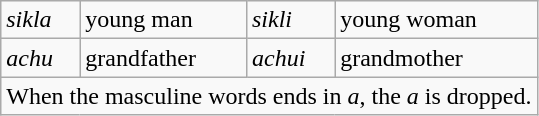<table class="wikitable" border="1">
<tr>
<td><em>sikla</em></td>
<td>young man</td>
<td><em>sikli</em></td>
<td>young woman</td>
</tr>
<tr>
<td><em>achu</em></td>
<td>grandfather</td>
<td><em>achui</em></td>
<td>grandmother</td>
</tr>
<tr>
<td colspan="4">When the masculine words ends in <em>a</em>, the <em>a</em> is dropped.</td>
</tr>
</table>
